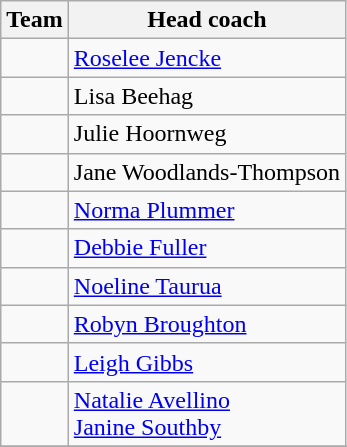<table class="wikitable collapsible">
<tr>
<th>Team</th>
<th>Head coach</th>
</tr>
<tr>
<td></td>
<td> <a href='#'>Roselee Jencke</a></td>
</tr>
<tr>
<td></td>
<td> Lisa Beehag </td>
</tr>
<tr>
<td></td>
<td> Julie Hoornweg </td>
</tr>
<tr>
<td></td>
<td> Jane Woodlands-Thompson </td>
</tr>
<tr>
<td></td>
<td> <a href='#'>Norma Plummer</a></td>
</tr>
<tr>
<td></td>
<td> <a href='#'>Debbie Fuller</a></td>
</tr>
<tr>
<td></td>
<td> <a href='#'>Noeline Taurua</a></td>
</tr>
<tr>
<td></td>
<td> <a href='#'>Robyn Broughton</a></td>
</tr>
<tr>
<td></td>
<td> <a href='#'>Leigh Gibbs</a></td>
</tr>
<tr>
<td></td>
<td> <a href='#'>Natalie Avellino</a><br>  <a href='#'>Janine Southby</a></td>
</tr>
<tr>
</tr>
</table>
